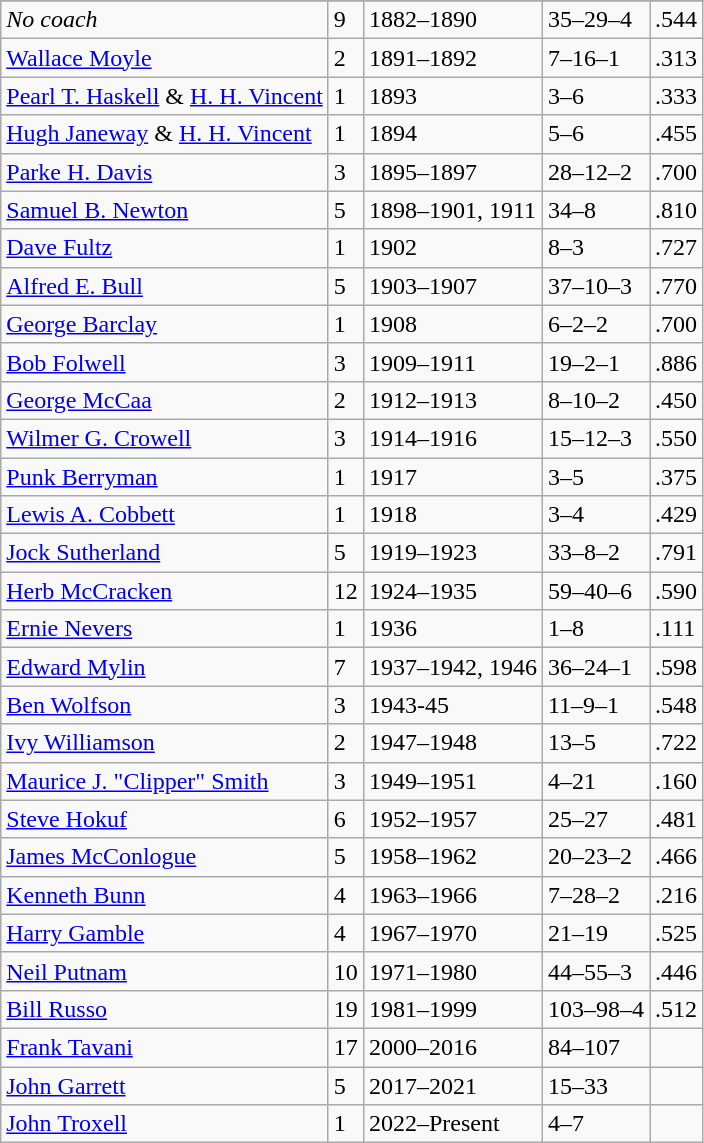<table class="wikitable">
<tr>
</tr>
<tr>
<td><em>No coach</em></td>
<td>9</td>
<td>1882–1890</td>
<td>35–29–4</td>
<td>.544</td>
</tr>
<tr>
<td><a href='#'>Wallace Moyle</a></td>
<td>2</td>
<td>1891–1892</td>
<td>7–16–1</td>
<td>.313</td>
</tr>
<tr>
<td><a href='#'>Pearl T. Haskell</a> & <a href='#'>H. H. Vincent</a></td>
<td>1</td>
<td>1893</td>
<td>3–6</td>
<td>.333</td>
</tr>
<tr>
<td><a href='#'>Hugh Janeway</a> & <a href='#'>H. H. Vincent</a></td>
<td>1</td>
<td>1894</td>
<td>5–6</td>
<td>.455</td>
</tr>
<tr>
<td><a href='#'>Parke H. Davis</a></td>
<td>3</td>
<td>1895–1897</td>
<td>28–12–2</td>
<td>.700</td>
</tr>
<tr>
<td><a href='#'>Samuel B. Newton</a></td>
<td>5</td>
<td>1898–1901, 1911</td>
<td>34–8</td>
<td>.810</td>
</tr>
<tr>
<td><a href='#'>Dave Fultz</a></td>
<td>1</td>
<td>1902</td>
<td>8–3</td>
<td>.727</td>
</tr>
<tr>
<td><a href='#'>Alfred E. Bull</a></td>
<td>5</td>
<td>1903–1907</td>
<td>37–10–3</td>
<td>.770</td>
</tr>
<tr>
<td><a href='#'>George Barclay</a></td>
<td>1</td>
<td>1908</td>
<td>6–2–2</td>
<td>.700</td>
</tr>
<tr>
<td><a href='#'>Bob Folwell</a></td>
<td>3</td>
<td>1909–1911</td>
<td>19–2–1</td>
<td>.886</td>
</tr>
<tr>
<td><a href='#'>George McCaa</a></td>
<td>2</td>
<td>1912–1913</td>
<td>8–10–2</td>
<td>.450</td>
</tr>
<tr>
<td><a href='#'>Wilmer G. Crowell</a></td>
<td>3</td>
<td>1914–1916</td>
<td>15–12–3</td>
<td>.550</td>
</tr>
<tr>
<td><a href='#'>Punk Berryman</a></td>
<td>1</td>
<td>1917</td>
<td>3–5</td>
<td>.375</td>
</tr>
<tr>
<td><a href='#'>Lewis A. Cobbett</a></td>
<td>1</td>
<td>1918</td>
<td>3–4</td>
<td>.429</td>
</tr>
<tr>
<td><a href='#'>Jock Sutherland</a></td>
<td>5</td>
<td>1919–1923</td>
<td>33–8–2</td>
<td>.791</td>
</tr>
<tr>
<td><a href='#'>Herb McCracken</a></td>
<td>12</td>
<td>1924–1935</td>
<td>59–40–6</td>
<td>.590</td>
</tr>
<tr>
<td><a href='#'>Ernie Nevers</a></td>
<td>1</td>
<td>1936</td>
<td>1–8</td>
<td>.111</td>
</tr>
<tr>
<td><a href='#'>Edward Mylin</a></td>
<td>7</td>
<td>1937–1942, 1946</td>
<td>36–24–1</td>
<td>.598</td>
</tr>
<tr>
<td><a href='#'>Ben Wolfson</a></td>
<td>3</td>
<td>1943-45</td>
<td>11–9–1</td>
<td>.548</td>
</tr>
<tr>
<td><a href='#'>Ivy Williamson</a></td>
<td>2</td>
<td>1947–1948</td>
<td>13–5</td>
<td>.722</td>
</tr>
<tr>
<td><a href='#'>Maurice J. "Clipper" Smith</a></td>
<td>3</td>
<td>1949–1951</td>
<td>4–21</td>
<td>.160</td>
</tr>
<tr>
<td><a href='#'>Steve Hokuf</a></td>
<td>6</td>
<td>1952–1957</td>
<td>25–27</td>
<td>.481</td>
</tr>
<tr>
<td><a href='#'>James McConlogue</a></td>
<td>5</td>
<td>1958–1962</td>
<td>20–23–2</td>
<td>.466</td>
</tr>
<tr>
<td><a href='#'>Kenneth Bunn</a></td>
<td>4</td>
<td>1963–1966</td>
<td>7–28–2</td>
<td>.216</td>
</tr>
<tr>
<td><a href='#'>Harry Gamble</a></td>
<td>4</td>
<td>1967–1970</td>
<td>21–19</td>
<td>.525</td>
</tr>
<tr>
<td><a href='#'>Neil Putnam</a></td>
<td>10</td>
<td>1971–1980</td>
<td>44–55–3</td>
<td>.446</td>
</tr>
<tr>
<td><a href='#'>Bill Russo</a></td>
<td>19</td>
<td>1981–1999</td>
<td>103–98–4</td>
<td>.512</td>
</tr>
<tr>
<td><a href='#'>Frank Tavani</a></td>
<td>17</td>
<td>2000–2016</td>
<td>84–107</td>
<td> </td>
</tr>
<tr>
<td><a href='#'>John Garrett</a></td>
<td>5</td>
<td>2017–2021</td>
<td>15–33</td>
<td></td>
</tr>
<tr>
<td><a href='#'>John Troxell</a></td>
<td>1</td>
<td>2022–Present</td>
<td>4–7</td>
<td> </td>
</tr>
</table>
